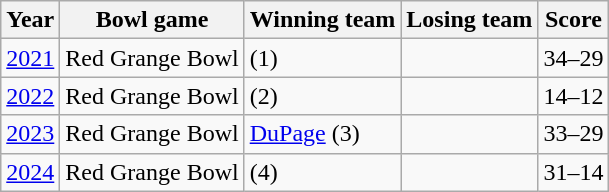<table class="wikitable sortable">
<tr>
<th>Year</th>
<th>Bowl game</th>
<th>Winning team</th>
<th>Losing team</th>
<th>Score</th>
</tr>
<tr>
<td><a href='#'>2021</a></td>
<td>Red Grange Bowl</td>
<td> (1)</td>
<td></td>
<td>34–29</td>
</tr>
<tr>
<td><a href='#'>2022</a></td>
<td>Red Grange Bowl</td>
<td> (2)</td>
<td></td>
<td>14–12</td>
</tr>
<tr>
<td><a href='#'>2023</a></td>
<td>Red Grange Bowl</td>
<td><a href='#'>DuPage</a> (3)</td>
<td></td>
<td>33–29</td>
</tr>
<tr>
<td><a href='#'>2024</a></td>
<td>Red Grange Bowl</td>
<td> (4)</td>
<td></td>
<td>31–14</td>
</tr>
</table>
